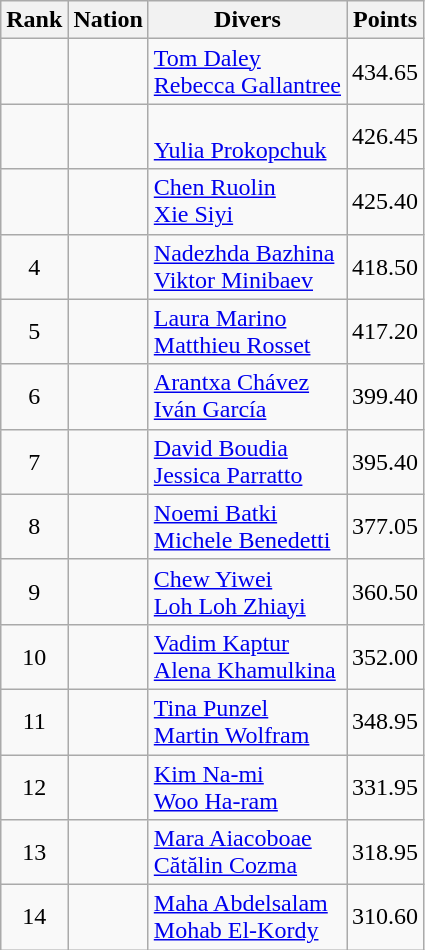<table class="wikitable sortable" style="text-align:center">
<tr>
<th>Rank</th>
<th>Nation</th>
<th>Divers</th>
<th>Points</th>
</tr>
<tr>
<td></td>
<td align=left></td>
<td align=left><a href='#'>Tom Daley</a><br><a href='#'>Rebecca Gallantree</a></td>
<td>434.65</td>
</tr>
<tr>
<td></td>
<td align=left></td>
<td align=left><br><a href='#'>Yulia Prokopchuk</a></td>
<td>426.45</td>
</tr>
<tr>
<td></td>
<td align=left></td>
<td align=left><a href='#'>Chen Ruolin</a><br><a href='#'>Xie Siyi</a></td>
<td>425.40</td>
</tr>
<tr>
<td>4</td>
<td align=left></td>
<td align=left><a href='#'>Nadezhda Bazhina</a><br><a href='#'>Viktor Minibaev</a></td>
<td>418.50</td>
</tr>
<tr>
<td>5</td>
<td align=left></td>
<td align=left><a href='#'>Laura Marino</a><br><a href='#'>Matthieu Rosset</a></td>
<td>417.20</td>
</tr>
<tr>
<td>6</td>
<td align=left></td>
<td align=left><a href='#'>Arantxa Chávez</a><br><a href='#'>Iván García</a></td>
<td>399.40</td>
</tr>
<tr>
<td>7</td>
<td align=left></td>
<td align=left><a href='#'>David Boudia</a><br><a href='#'>Jessica Parratto</a></td>
<td>395.40</td>
</tr>
<tr>
<td>8</td>
<td align=left></td>
<td align=left><a href='#'>Noemi Batki</a><br><a href='#'>Michele Benedetti</a></td>
<td>377.05</td>
</tr>
<tr>
<td>9</td>
<td align=left></td>
<td align=left><a href='#'>Chew Yiwei</a><br><a href='#'>Loh Loh Zhiayi</a></td>
<td>360.50</td>
</tr>
<tr>
<td>10</td>
<td align=left></td>
<td align=left><a href='#'>Vadim Kaptur</a><br><a href='#'>Alena Khamulkina</a></td>
<td>352.00</td>
</tr>
<tr>
<td>11</td>
<td align=left></td>
<td align=left><a href='#'>Tina Punzel</a><br><a href='#'>Martin Wolfram</a></td>
<td>348.95</td>
</tr>
<tr>
<td>12</td>
<td align=left></td>
<td align=left><a href='#'>Kim Na-mi</a><br><a href='#'>Woo Ha-ram</a></td>
<td>331.95</td>
</tr>
<tr>
<td>13</td>
<td align=left></td>
<td align=left><a href='#'>Mara Aiacoboae</a><br><a href='#'>Cătălin Cozma</a></td>
<td>318.95</td>
</tr>
<tr>
<td>14</td>
<td align=left></td>
<td align=left><a href='#'>Maha Abdelsalam</a><br><a href='#'>Mohab El-Kordy</a></td>
<td>310.60</td>
</tr>
</table>
